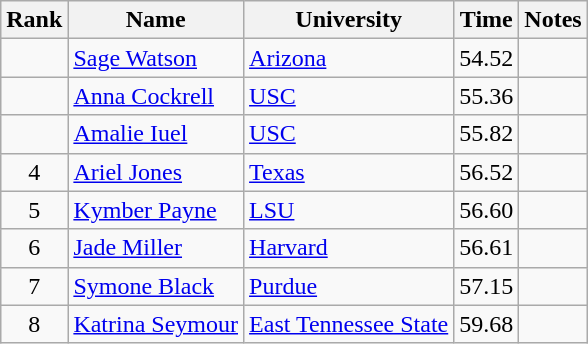<table class="wikitable sortable" style="text-align:center">
<tr>
<th>Rank</th>
<th>Name</th>
<th>University</th>
<th>Time</th>
<th>Notes</th>
</tr>
<tr>
<td></td>
<td align=left><a href='#'>Sage Watson</a> </td>
<td align=left><a href='#'>Arizona</a></td>
<td>54.52</td>
<td></td>
</tr>
<tr>
<td></td>
<td align=left><a href='#'>Anna Cockrell</a></td>
<td align=left><a href='#'>USC</a></td>
<td>55.36</td>
<td></td>
</tr>
<tr>
<td></td>
<td align=left><a href='#'>Amalie Iuel</a> </td>
<td align=left><a href='#'>USC</a></td>
<td>55.82</td>
<td></td>
</tr>
<tr>
<td>4</td>
<td align=left><a href='#'>Ariel Jones</a></td>
<td align="left"><a href='#'>Texas</a></td>
<td>56.52</td>
<td></td>
</tr>
<tr>
<td>5</td>
<td align=left><a href='#'>Kymber Payne</a></td>
<td align="left"><a href='#'>LSU</a></td>
<td>56.60</td>
<td></td>
</tr>
<tr>
<td>6</td>
<td align=left><a href='#'>Jade Miller</a></td>
<td align="left"><a href='#'>Harvard</a></td>
<td>56.61</td>
<td></td>
</tr>
<tr>
<td>7</td>
<td align=left><a href='#'>Symone Black</a></td>
<td align="left"><a href='#'>Purdue</a></td>
<td>57.15</td>
<td></td>
</tr>
<tr>
<td>8</td>
<td align=left><a href='#'>Katrina Seymour</a> </td>
<td align=left><a href='#'>East Tennessee State</a></td>
<td>59.68</td>
<td></td>
</tr>
</table>
